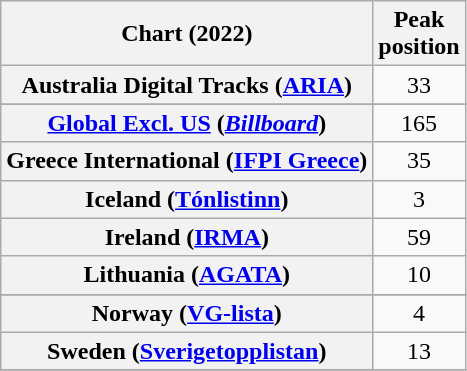<table class="wikitable sortable plainrowheaders" style="text-align:center">
<tr>
<th scope="col">Chart (2022)</th>
<th scope="col">Peak<br>position</th>
</tr>
<tr>
<th scope="row">Australia Digital Tracks (<a href='#'>ARIA</a>)</th>
<td>33</td>
</tr>
<tr>
</tr>
<tr>
<th scope="row"><a href='#'>Global Excl. US</a> (<em><a href='#'>Billboard</a></em>)</th>
<td>165</td>
</tr>
<tr>
<th scope="row">Greece International (<a href='#'>IFPI Greece</a>)</th>
<td>35</td>
</tr>
<tr>
<th scope="row">Iceland (<a href='#'>Tónlistinn</a>)</th>
<td>3</td>
</tr>
<tr>
<th scope="row">Ireland (<a href='#'>IRMA</a>)</th>
<td>59</td>
</tr>
<tr>
<th scope="row">Lithuania (<a href='#'>AGATA</a>)</th>
<td>10</td>
</tr>
<tr>
</tr>
<tr>
<th scope="row">Norway (<a href='#'>VG-lista</a>)</th>
<td>4</td>
</tr>
<tr>
<th scope="row">Sweden (<a href='#'>Sverigetopplistan</a>)</th>
<td>13</td>
</tr>
<tr>
</tr>
</table>
